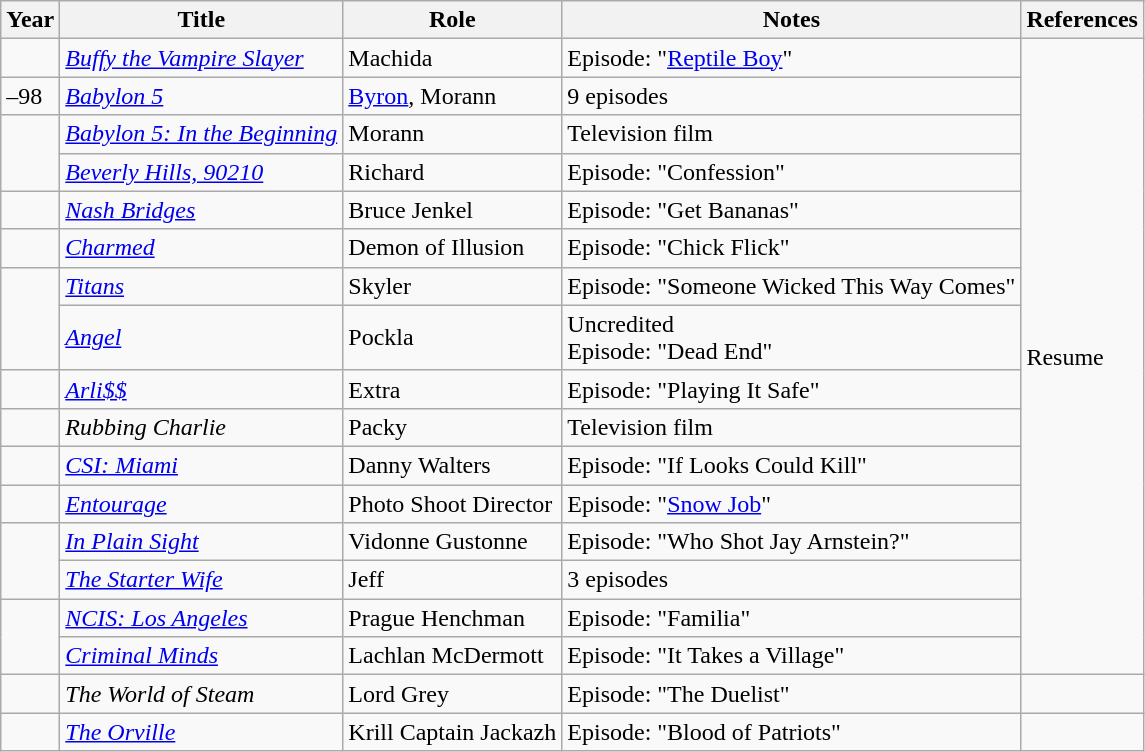<table class="wikitable sortable">
<tr>
<th>Year</th>
<th>Title</th>
<th>Role</th>
<th>Notes</th>
<th>References</th>
</tr>
<tr>
<td></td>
<td><em><a href='#'>Buffy the Vampire Slayer</a></em></td>
<td>Machida</td>
<td>Episode: "<a href='#'>Reptile Boy</a>"</td>
<td rowspan="16">Resume</td>
</tr>
<tr>
<td>–98</td>
<td><em><a href='#'>Babylon 5</a></em></td>
<td><a href='#'>Byron</a>, Morann</td>
<td>9 episodes</td>
</tr>
<tr>
<td rowspan="2"></td>
<td><em><a href='#'>Babylon 5: In the Beginning</a></em></td>
<td>Morann</td>
<td>Television film</td>
</tr>
<tr>
<td><em><a href='#'>Beverly Hills, 90210</a></em></td>
<td>Richard</td>
<td>Episode: "Confession"</td>
</tr>
<tr>
<td></td>
<td><em><a href='#'>Nash Bridges</a></em></td>
<td>Bruce Jenkel</td>
<td>Episode: "Get Bananas"</td>
</tr>
<tr>
<td></td>
<td><em><a href='#'>Charmed</a></em></td>
<td>Demon of Illusion</td>
<td>Episode: "Chick Flick"</td>
</tr>
<tr>
<td rowspan="2"></td>
<td><em><a href='#'>Titans</a></em></td>
<td>Skyler</td>
<td>Episode: "Someone Wicked This Way Comes"</td>
</tr>
<tr>
<td><em><a href='#'>Angel</a></em></td>
<td>Pockla</td>
<td>Uncredited<br>Episode: "Dead End"</td>
</tr>
<tr>
<td></td>
<td><em><a href='#'>Arli$$</a></em></td>
<td>Extra</td>
<td>Episode: "Playing It Safe"</td>
</tr>
<tr>
<td></td>
<td><em>Rubbing Charlie</em></td>
<td>Packy</td>
<td>Television film</td>
</tr>
<tr>
<td></td>
<td><em><a href='#'>CSI: Miami</a></em></td>
<td>Danny Walters</td>
<td>Episode: "If Looks Could Kill"</td>
</tr>
<tr>
<td></td>
<td><em><a href='#'>Entourage</a></em></td>
<td>Photo Shoot Director</td>
<td>Episode: "<a href='#'>Snow Job</a>"</td>
</tr>
<tr>
<td rowspan="2"></td>
<td><em><a href='#'>In Plain Sight</a></em></td>
<td>Vidonne Gustonne</td>
<td>Episode: "Who Shot Jay Arnstein?"</td>
</tr>
<tr>
<td><em><a href='#'>The Starter Wife</a></em></td>
<td>Jeff</td>
<td>3 episodes</td>
</tr>
<tr>
<td rowspan="2"></td>
<td><em><a href='#'>NCIS: Los Angeles</a></em></td>
<td>Prague Henchman</td>
<td>Episode: "Familia"</td>
</tr>
<tr>
<td><em><a href='#'>Criminal Minds</a></em></td>
<td>Lachlan McDermott</td>
<td>Episode: "It Takes a Village"</td>
</tr>
<tr>
<td></td>
<td><em>The World of Steam</em></td>
<td>Lord Grey</td>
<td>Episode: "The Duelist"</td>
<td></td>
</tr>
<tr>
<td></td>
<td><em><a href='#'>The Orville</a></em></td>
<td>Krill Captain Jackazh</td>
<td>Episode: "Blood of Patriots"</td>
<td></td>
</tr>
</table>
